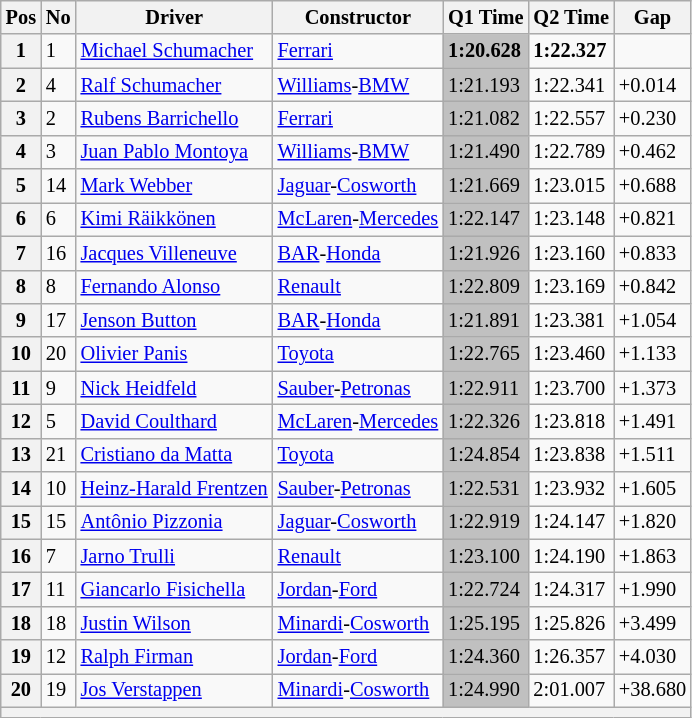<table class="wikitable sortable" style="font-size: 85%;">
<tr>
<th>Pos</th>
<th>No</th>
<th>Driver</th>
<th>Constructor</th>
<th>Q1 Time</th>
<th>Q2 Time</th>
<th>Gap</th>
</tr>
<tr>
<th>1</th>
<td>1</td>
<td> <a href='#'>Michael Schumacher</a></td>
<td><a href='#'>Ferrari</a></td>
<td style="background: silver"><strong>1:20.628</strong></td>
<td><strong>1:22.327</strong></td>
<td></td>
</tr>
<tr>
<th>2</th>
<td>4</td>
<td> <a href='#'>Ralf Schumacher</a></td>
<td><a href='#'>Williams</a>-<a href='#'>BMW</a></td>
<td style="background: silver">1:21.193</td>
<td>1:22.341</td>
<td>+0.014</td>
</tr>
<tr>
<th>3</th>
<td>2</td>
<td> <a href='#'>Rubens Barrichello</a></td>
<td><a href='#'>Ferrari</a></td>
<td style="background: silver">1:21.082</td>
<td>1:22.557</td>
<td>+0.230</td>
</tr>
<tr>
<th>4</th>
<td>3</td>
<td> <a href='#'>Juan Pablo Montoya</a></td>
<td><a href='#'>Williams</a>-<a href='#'>BMW</a></td>
<td style="background: silver">1:21.490</td>
<td>1:22.789</td>
<td>+0.462</td>
</tr>
<tr>
<th>5</th>
<td>14</td>
<td> <a href='#'>Mark Webber</a></td>
<td><a href='#'>Jaguar</a>-<a href='#'>Cosworth</a></td>
<td style="background: silver">1:21.669</td>
<td>1:23.015</td>
<td>+0.688</td>
</tr>
<tr>
<th>6</th>
<td>6</td>
<td> <a href='#'>Kimi Räikkönen</a></td>
<td><a href='#'>McLaren</a>-<a href='#'>Mercedes</a></td>
<td style="background: silver">1:22.147</td>
<td>1:23.148</td>
<td>+0.821</td>
</tr>
<tr>
<th>7</th>
<td>16</td>
<td> <a href='#'>Jacques Villeneuve</a></td>
<td><a href='#'>BAR</a>-<a href='#'>Honda</a></td>
<td style="background: silver">1:21.926</td>
<td>1:23.160</td>
<td>+0.833</td>
</tr>
<tr>
<th>8</th>
<td>8</td>
<td> <a href='#'>Fernando Alonso</a></td>
<td><a href='#'>Renault</a></td>
<td style="background: silver">1:22.809</td>
<td>1:23.169</td>
<td>+0.842</td>
</tr>
<tr>
<th>9</th>
<td>17</td>
<td> <a href='#'>Jenson Button</a></td>
<td><a href='#'>BAR</a>-<a href='#'>Honda</a></td>
<td style="background: silver">1:21.891</td>
<td>1:23.381</td>
<td>+1.054</td>
</tr>
<tr>
<th>10</th>
<td>20</td>
<td> <a href='#'>Olivier Panis</a></td>
<td><a href='#'>Toyota</a></td>
<td style="background: silver">1:22.765</td>
<td>1:23.460</td>
<td>+1.133</td>
</tr>
<tr>
<th>11</th>
<td>9</td>
<td> <a href='#'>Nick Heidfeld</a></td>
<td><a href='#'>Sauber</a>-<a href='#'>Petronas</a></td>
<td style="background: silver">1:22.911</td>
<td>1:23.700</td>
<td>+1.373</td>
</tr>
<tr>
<th>12</th>
<td>5</td>
<td> <a href='#'>David Coulthard</a></td>
<td><a href='#'>McLaren</a>-<a href='#'>Mercedes</a></td>
<td style="background: silver">1:22.326</td>
<td>1:23.818</td>
<td>+1.491</td>
</tr>
<tr>
<th>13</th>
<td>21</td>
<td> <a href='#'>Cristiano da Matta</a></td>
<td><a href='#'>Toyota</a></td>
<td style="background: silver">1:24.854</td>
<td>1:23.838</td>
<td>+1.511</td>
</tr>
<tr>
<th>14</th>
<td>10</td>
<td> <a href='#'>Heinz-Harald Frentzen</a></td>
<td><a href='#'>Sauber</a>-<a href='#'>Petronas</a></td>
<td style="background: silver">1:22.531</td>
<td>1:23.932</td>
<td>+1.605</td>
</tr>
<tr>
<th>15</th>
<td>15</td>
<td> <a href='#'>Antônio Pizzonia</a></td>
<td><a href='#'>Jaguar</a>-<a href='#'>Cosworth</a></td>
<td style="background: silver">1:22.919</td>
<td>1:24.147</td>
<td>+1.820</td>
</tr>
<tr>
<th>16</th>
<td>7</td>
<td> <a href='#'>Jarno Trulli</a></td>
<td><a href='#'>Renault</a></td>
<td style="background: silver">1:23.100</td>
<td>1:24.190</td>
<td>+1.863</td>
</tr>
<tr>
<th>17</th>
<td>11</td>
<td> <a href='#'>Giancarlo Fisichella</a></td>
<td><a href='#'>Jordan</a>-<a href='#'>Ford</a></td>
<td style="background: silver">1:22.724</td>
<td>1:24.317</td>
<td>+1.990</td>
</tr>
<tr>
<th>18</th>
<td>18</td>
<td> <a href='#'>Justin Wilson</a></td>
<td><a href='#'>Minardi</a>-<a href='#'>Cosworth</a></td>
<td style="background: silver">1:25.195</td>
<td>1:25.826</td>
<td>+3.499</td>
</tr>
<tr>
<th>19</th>
<td>12</td>
<td> <a href='#'>Ralph Firman</a></td>
<td><a href='#'>Jordan</a>-<a href='#'>Ford</a></td>
<td style="background: silver">1:24.360</td>
<td>1:26.357</td>
<td>+4.030</td>
</tr>
<tr>
<th>20</th>
<td>19</td>
<td> <a href='#'>Jos Verstappen</a></td>
<td><a href='#'>Minardi</a>-<a href='#'>Cosworth</a></td>
<td style="background: silver">1:24.990</td>
<td>2:01.007</td>
<td>+38.680</td>
</tr>
<tr>
<th colspan="9"></th>
</tr>
</table>
